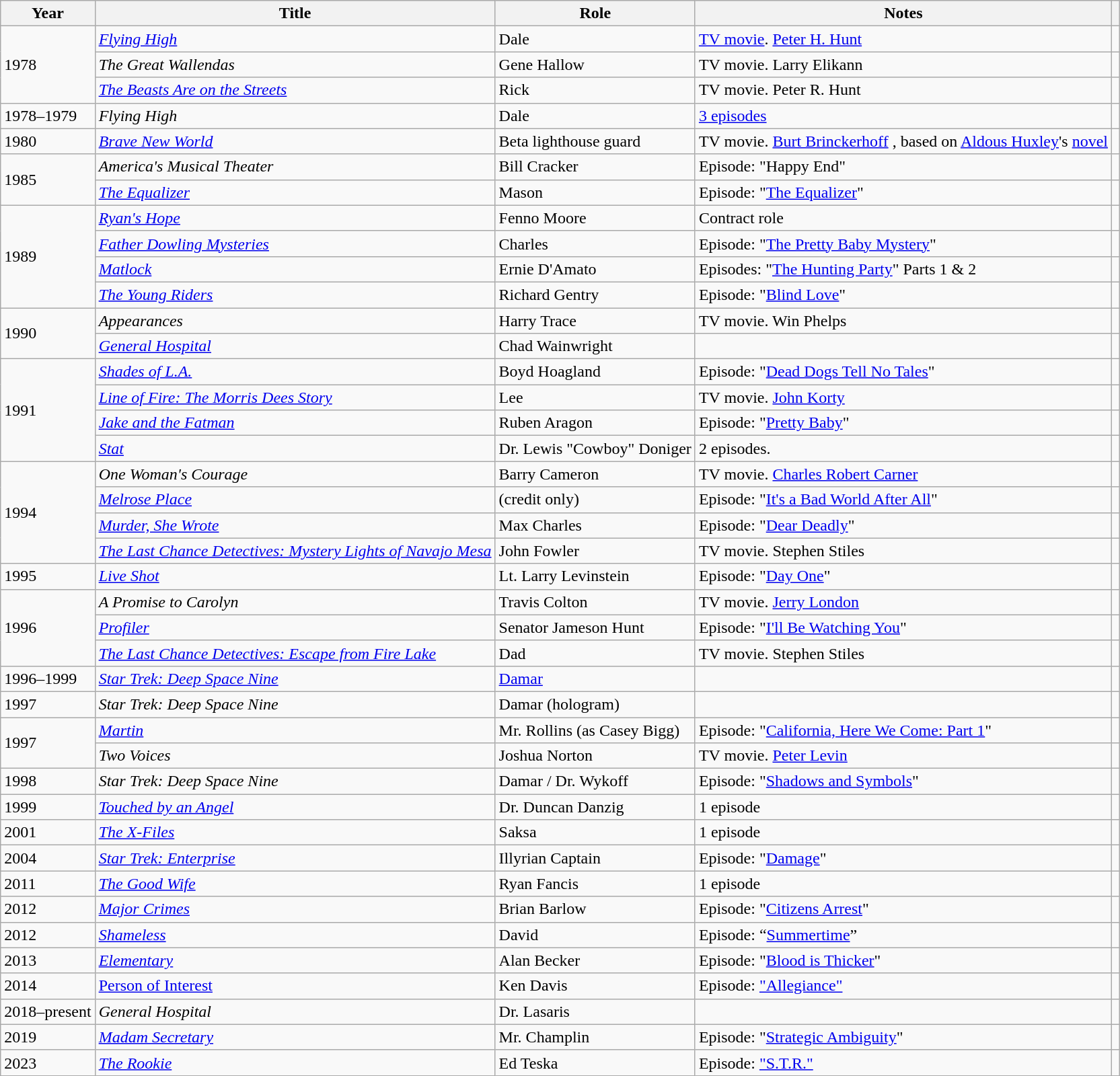<table class="wikitable sortable">
<tr>
<th>Year</th>
<th>Title</th>
<th>Role</th>
<th>Notes</th>
<th class="unsortable"></th>
</tr>
<tr>
<td rowspan="3">1978</td>
<td><em><a href='#'>Flying High</a></em></td>
<td>Dale</td>
<td><a href='#'>TV movie</a>. <a href='#'>Peter H. Hunt</a> </td>
<td></td>
</tr>
<tr>
<td><em>The Great Wallendas</em></td>
<td>Gene Hallow</td>
<td>TV movie. Larry Elikann </td>
<td></td>
</tr>
<tr>
<td><em><a href='#'>The Beasts Are on the Streets</a></em></td>
<td>Rick</td>
<td>TV movie. Peter R. Hunt </td>
<td></td>
</tr>
<tr>
<td>1978–1979</td>
<td><em>Flying High</em></td>
<td>Dale</td>
<td><a href='#'>3 episodes</a></td>
<td></td>
</tr>
<tr>
<td>1980</td>
<td><em><a href='#'>Brave New World</a></em></td>
<td>Beta lighthouse guard</td>
<td>TV movie. <a href='#'>Burt Brinckerhoff</a> , based on <a href='#'>Aldous Huxley</a>'s <a href='#'>novel</a></td>
<td></td>
</tr>
<tr>
<td rowspan="2">1985</td>
<td><em>America's Musical Theater</em></td>
<td>Bill Cracker</td>
<td>Episode: "Happy End"</td>
<td></td>
</tr>
<tr>
<td><em><a href='#'>The Equalizer</a></em></td>
<td>Mason</td>
<td>Episode: "<a href='#'>The Equalizer</a>" </td>
<td></td>
</tr>
<tr>
<td rowspan="4">1989</td>
<td><em><a href='#'>Ryan's Hope</a></em></td>
<td>Fenno Moore</td>
<td>Contract role</td>
<td></td>
</tr>
<tr>
<td><em><a href='#'>Father Dowling Mysteries</a></em></td>
<td>Charles</td>
<td>Episode: "<a href='#'>The Pretty Baby Mystery</a>"</td>
<td></td>
</tr>
<tr>
<td><em><a href='#'>Matlock</a></em></td>
<td>Ernie D'Amato</td>
<td>Episodes: "<a href='#'>The Hunting Party</a>" Parts 1 & 2</td>
<td></td>
</tr>
<tr>
<td><em><a href='#'>The Young Riders</a></em></td>
<td>Richard Gentry</td>
<td>Episode: "<a href='#'>Blind Love</a>"</td>
<td></td>
</tr>
<tr>
<td rowspan="2">1990</td>
<td><em>Appearances</em></td>
<td>Harry Trace</td>
<td>TV movie. Win Phelps </td>
<td></td>
</tr>
<tr>
<td><em><a href='#'>General Hospital</a></em></td>
<td>Chad Wainwright</td>
<td></td>
<td></td>
</tr>
<tr>
<td rowspan="4">1991</td>
<td><em><a href='#'>Shades of L.A.</a></em></td>
<td>Boyd Hoagland</td>
<td>Episode: "<a href='#'>Dead Dogs Tell No Tales</a>"</td>
<td></td>
</tr>
<tr>
<td><em><a href='#'>Line of Fire: The Morris Dees Story</a></em></td>
<td>Lee</td>
<td>TV movie. <a href='#'>John Korty</a> </td>
<td></td>
</tr>
<tr>
<td><em><a href='#'>Jake and the Fatman</a></em></td>
<td>Ruben Aragon</td>
<td>Episode: "<a href='#'>Pretty Baby</a>"</td>
<td></td>
</tr>
<tr>
<td><em><a href='#'>Stat</a></em></td>
<td>Dr. Lewis "Cowboy" Doniger</td>
<td>2 episodes.  </td>
<td></td>
</tr>
<tr>
<td rowspan="4">1994</td>
<td><em>One Woman's Courage</em></td>
<td>Barry Cameron</td>
<td>TV movie. <a href='#'>Charles Robert Carner</a> </td>
<td></td>
</tr>
<tr>
<td><em><a href='#'>Melrose Place</a></em></td>
<td>(credit only)</td>
<td>Episode: "<a href='#'>It's a Bad World After All</a>"</td>
<td></td>
</tr>
<tr>
<td><em><a href='#'>Murder, She Wrote</a></em></td>
<td>Max Charles</td>
<td>Episode: "<a href='#'>Dear Deadly</a>"</td>
<td></td>
</tr>
<tr>
<td><em><a href='#'>The Last Chance Detectives: Mystery Lights of Navajo Mesa</a></em></td>
<td>John Fowler</td>
<td>TV movie. Stephen Stiles </td>
<td></td>
</tr>
<tr>
<td>1995</td>
<td><em><a href='#'>Live Shot</a></em></td>
<td>Lt. Larry Levinstein</td>
<td>Episode: "<a href='#'>Day One</a>"</td>
<td></td>
</tr>
<tr>
<td rowspan="3">1996</td>
<td><em>A Promise to Carolyn</em></td>
<td>Travis Colton</td>
<td>TV movie. <a href='#'>Jerry London</a> </td>
<td></td>
</tr>
<tr>
<td><em><a href='#'>Profiler</a></em></td>
<td>Senator Jameson Hunt</td>
<td>Episode: "<a href='#'>I'll Be Watching You</a>"</td>
<td></td>
</tr>
<tr>
<td><em><a href='#'>The Last Chance Detectives: Escape from Fire Lake</a></em></td>
<td>Dad</td>
<td>TV movie. Stephen Stiles </td>
<td></td>
</tr>
<tr>
<td>1996–1999</td>
<td><em><a href='#'>Star Trek: Deep Space Nine</a></em></td>
<td><a href='#'>Damar</a></td>
<td></td>
</tr>
<tr>
<td>1997</td>
<td><em>Star Trek: Deep Space Nine</em></td>
<td>Damar (hologram)</td>
<td></td>
<td></td>
</tr>
<tr>
<td rowspan="2">1997</td>
<td><em><a href='#'>Martin</a></em></td>
<td>Mr. Rollins (as Casey Bigg)</td>
<td>Episode: "<a href='#'>California, Here We Come: Part 1</a>"</td>
<td></td>
</tr>
<tr>
<td><em>Two Voices</em></td>
<td>Joshua Norton</td>
<td>TV movie. <a href='#'>Peter Levin</a> </td>
<td></td>
</tr>
<tr>
<td>1998</td>
<td><em>Star Trek: Deep Space Nine</em></td>
<td>Damar / Dr. Wykoff</td>
<td>Episode: "<a href='#'>Shadows and Symbols</a>" </td>
</tr>
<tr>
<td>1999</td>
<td><em><a href='#'>Touched by an Angel</a></em></td>
<td>Dr. Duncan Danzig</td>
<td>1 episode</td>
<td></td>
</tr>
<tr>
<td>2001</td>
<td><em><a href='#'>The X-Files</a></em></td>
<td>Saksa</td>
<td>1 episode</td>
<td></td>
</tr>
<tr>
<td>2004</td>
<td><em><a href='#'>Star Trek: Enterprise</a></em></td>
<td>Illyrian Captain</td>
<td>Episode: "<a href='#'>Damage</a>"</td>
<td></td>
</tr>
<tr>
<td>2011</td>
<td><em><a href='#'>The Good Wife</a></em></td>
<td>Ryan Fancis</td>
<td>1 episode</td>
<td></td>
</tr>
<tr>
<td>2012</td>
<td><em><a href='#'>Major Crimes</a></em></td>
<td>Brian Barlow</td>
<td>Episode: "<a href='#'>Citizens Arrest</a>"</td>
</tr>
<tr>
<td>2012</td>
<td><a href='#'><em>Shameless</em></a></td>
<td>David</td>
<td>Episode: “<a href='#'>Summertime</a>”</td>
<td></td>
</tr>
<tr>
<td>2013</td>
<td><em><a href='#'>Elementary</a></em></td>
<td>Alan Becker</td>
<td>Episode: "<a href='#'>Blood is Thicker</a>"</td>
<td></td>
</tr>
<tr>
<td>2014</td>
<td><a href='#'>Person of Interest</a></td>
<td>Ken Davis</td>
<td>Episode: <a href='#'>"Allegiance"</a></td>
<td></td>
</tr>
<tr>
<td>2018–present</td>
<td><em>General Hospital</em></td>
<td>Dr. Lasaris</td>
<td></td>
<td></td>
</tr>
<tr>
<td>2019</td>
<td><em><a href='#'>Madam Secretary</a></em></td>
<td>Mr. Champlin</td>
<td>Episode: "<a href='#'>Strategic Ambiguity</a>" </td>
<td></td>
</tr>
<tr>
<td>2023</td>
<td><em><a href='#'>The Rookie</a></em></td>
<td>Ed Teska</td>
<td>Episode: <a href='#'>"S.T.R."</a></td>
<td></td>
</tr>
</table>
